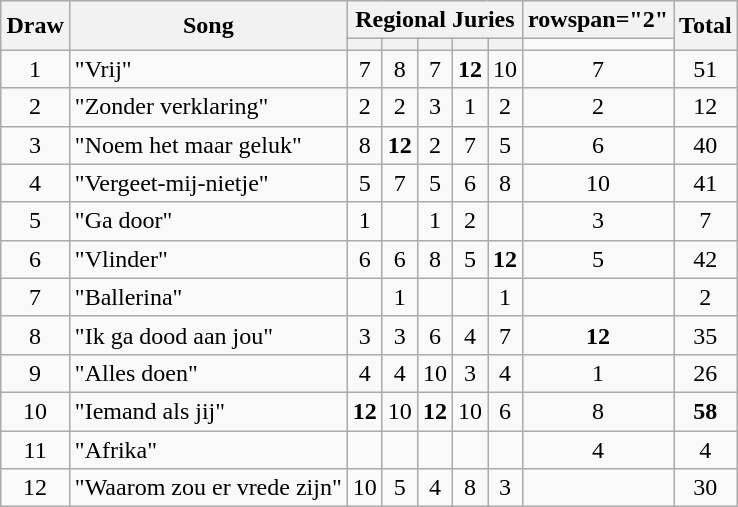<table class="wikitable plainrowheaders" style="margin: 1em auto 1em auto; text-align:center;">
<tr>
<th rowspan="2">Draw</th>
<th rowspan="2">Song</th>
<th colspan="5">Regional Juries</th>
<th>rowspan="2" </th>
<th rowspan="2">Total</th>
</tr>
<tr>
<th></th>
<th></th>
<th></th>
<th></th>
<th></th>
</tr>
<tr --->
<td>1</td>
<td align="left">"Vrij"</td>
<td>7</td>
<td>8</td>
<td>7</td>
<td><strong>12</strong></td>
<td>10</td>
<td>7</td>
<td>51</td>
</tr>
<tr --->
<td>2</td>
<td align="left">"Zonder verklaring"</td>
<td>2</td>
<td>2</td>
<td>3</td>
<td>1</td>
<td>2</td>
<td>2</td>
<td>12</td>
</tr>
<tr --->
<td>3</td>
<td align="left">"Noem het maar geluk"</td>
<td>8</td>
<td><strong>12</strong></td>
<td>2</td>
<td>7</td>
<td>5</td>
<td>6</td>
<td>40</td>
</tr>
<tr --->
<td>4</td>
<td align="left">"Vergeet-mij-nietje"</td>
<td>5</td>
<td>7</td>
<td>5</td>
<td>6</td>
<td>8</td>
<td>10</td>
<td>41</td>
</tr>
<tr --->
<td>5</td>
<td align="left">"Ga door"</td>
<td>1</td>
<td></td>
<td>1</td>
<td>2</td>
<td></td>
<td>3</td>
<td>7</td>
</tr>
<tr --->
<td>6</td>
<td align="left">"Vlinder"</td>
<td>6</td>
<td>6</td>
<td>8</td>
<td>5</td>
<td><strong>12</strong></td>
<td>5</td>
<td>42</td>
</tr>
<tr --->
<td>7</td>
<td align="left">"Ballerina"</td>
<td></td>
<td>1</td>
<td></td>
<td></td>
<td>1</td>
<td></td>
<td>2</td>
</tr>
<tr --->
<td>8</td>
<td align="left">"Ik ga dood aan jou"</td>
<td>3</td>
<td>3</td>
<td>6</td>
<td>4</td>
<td>7</td>
<td><strong>12</strong></td>
<td>35</td>
</tr>
<tr --->
<td>9</td>
<td align="left">"Alles doen"</td>
<td>4</td>
<td>4</td>
<td>10</td>
<td>3</td>
<td>4</td>
<td>1</td>
<td>26</td>
</tr>
<tr --->
<td>10</td>
<td align="left">"Iemand als jij"</td>
<td><strong>12</strong></td>
<td>10</td>
<td><strong>12</strong></td>
<td>10</td>
<td>6</td>
<td>8</td>
<td><strong>58</strong></td>
</tr>
<tr --->
<td>11</td>
<td align="left">"Afrika"</td>
<td></td>
<td></td>
<td></td>
<td></td>
<td></td>
<td>4</td>
<td>4</td>
</tr>
<tr --->
<td>12</td>
<td align="left">"Waarom zou er vrede zijn"</td>
<td>10</td>
<td>5</td>
<td>4</td>
<td>8</td>
<td>3</td>
<td></td>
<td>30</td>
</tr>
</table>
